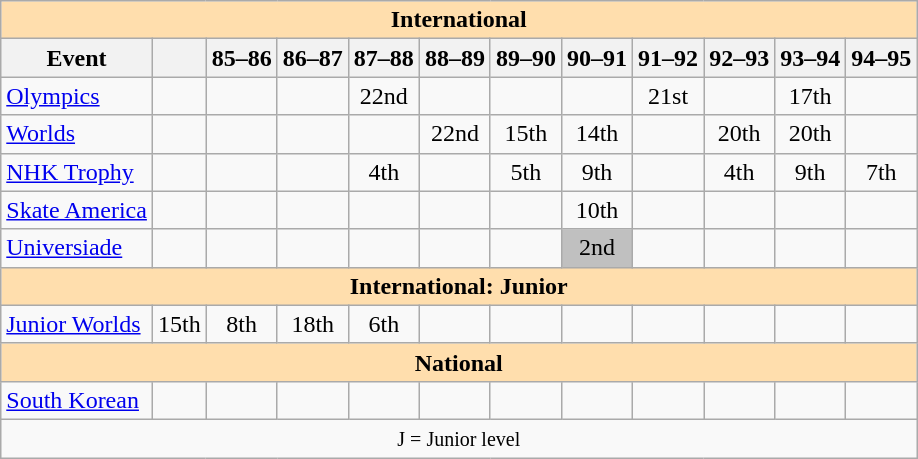<table class="wikitable" style="text-align:center">
<tr>
<th style="background-color: #ffdead; " colspan=12 align=center>International</th>
</tr>
<tr>
<th>Event</th>
<th></th>
<th>85–86</th>
<th>86–87</th>
<th>87–88</th>
<th>88–89</th>
<th>89–90</th>
<th>90–91</th>
<th>91–92</th>
<th>92–93</th>
<th>93–94</th>
<th>94–95</th>
</tr>
<tr>
<td align=left><a href='#'>Olympics</a></td>
<td></td>
<td></td>
<td></td>
<td>22nd</td>
<td></td>
<td></td>
<td></td>
<td>21st</td>
<td></td>
<td>17th</td>
<td></td>
</tr>
<tr>
<td align=left><a href='#'>Worlds</a></td>
<td></td>
<td></td>
<td></td>
<td></td>
<td>22nd</td>
<td>15th</td>
<td>14th</td>
<td></td>
<td>20th</td>
<td>20th</td>
<td></td>
</tr>
<tr>
<td align=left><a href='#'>NHK Trophy</a></td>
<td></td>
<td></td>
<td></td>
<td>4th</td>
<td></td>
<td>5th</td>
<td>9th</td>
<td></td>
<td>4th</td>
<td>9th</td>
<td>7th</td>
</tr>
<tr>
<td align=left><a href='#'>Skate America</a></td>
<td></td>
<td></td>
<td></td>
<td></td>
<td></td>
<td></td>
<td>10th</td>
<td></td>
<td></td>
<td></td>
<td></td>
</tr>
<tr>
<td align=left><a href='#'>Universiade</a></td>
<td></td>
<td></td>
<td></td>
<td></td>
<td></td>
<td></td>
<td bgcolor=silver>2nd</td>
<td></td>
<td></td>
<td></td>
<td></td>
</tr>
<tr>
<th style="background-color: #ffdead; " colspan=12 align=center>International: Junior</th>
</tr>
<tr>
<td align=left><a href='#'>Junior Worlds</a></td>
<td>15th</td>
<td>8th</td>
<td>18th</td>
<td>6th</td>
<td></td>
<td></td>
<td></td>
<td></td>
<td></td>
<td></td>
<td></td>
</tr>
<tr>
<th style="background-color: #ffdead; " colspan=12 align=center>National</th>
</tr>
<tr>
<td align=left><a href='#'>South Korean</a></td>
<td></td>
<td></td>
<td></td>
<td></td>
<td></td>
<td></td>
<td></td>
<td></td>
<td></td>
<td></td>
<td></td>
</tr>
<tr>
<td colspan=12 align=center><small> J = Junior level </small></td>
</tr>
</table>
